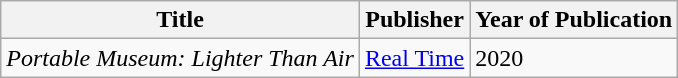<table class="wikitable">
<tr>
<th>Title</th>
<th>Publisher</th>
<th>Year of Publication</th>
</tr>
<tr>
<td><em>Portable Museum: Lighter Than Air</em></td>
<td><a href='#'>Real Time</a></td>
<td>2020</td>
</tr>
</table>
